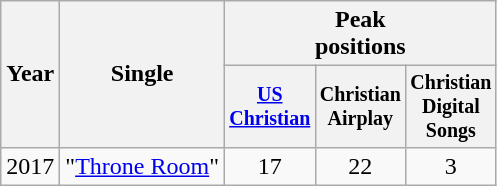<table class="wikitable" style="text-align:center;">
<tr>
<th rowspan="2">Year</th>
<th rowspan="2">Single</th>
<th colspan="3">Peak<br>positions</th>
</tr>
<tr style="font-size:smaller;">
<th width="45"><a href='#'>US Christian</a><br></th>
<th width="45">Christian Airplay<br></th>
<th width="45">Christian Digital Songs<br></th>
</tr>
<tr>
<td>2017</td>
<td align="left">"<a href='#'>Throne Room</a>"</td>
<td>17</td>
<td>22</td>
<td>3</td>
</tr>
</table>
